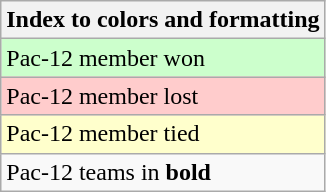<table class="wikitable">
<tr>
<th>Index to colors and formatting</th>
</tr>
<tr style="background:#cfc;">
<td>Pac-12 member won</td>
</tr>
<tr style="background:#fcc;">
<td>Pac-12 member lost</td>
</tr>
<tr style="background:#ffc;">
<td>Pac-12 member tied</td>
</tr>
<tr>
<td>Pac-12 teams in <strong>bold</strong></td>
</tr>
</table>
